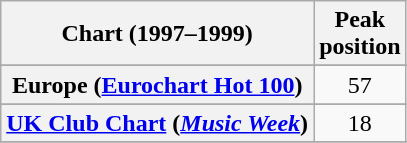<table class="wikitable sortable plainrowheaders" style="text-align:center">
<tr>
<th>Chart (1997–1999)</th>
<th>Peak<br>position</th>
</tr>
<tr>
</tr>
<tr>
<th scope="row">Europe (<a href='#'>Eurochart Hot 100</a>)</th>
<td>57</td>
</tr>
<tr>
</tr>
<tr>
</tr>
<tr>
</tr>
<tr>
</tr>
<tr>
</tr>
<tr>
</tr>
<tr>
</tr>
<tr>
</tr>
<tr>
<th scope="row"><a href='#'>UK Club Chart</a> (<em><a href='#'>Music Week</a></em>)</th>
<td>18</td>
</tr>
<tr>
</tr>
</table>
